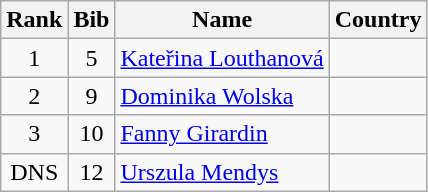<table class="wikitable" style="text-align:center;">
<tr>
<th>Rank</th>
<th>Bib</th>
<th>Name</th>
<th>Country</th>
</tr>
<tr>
<td>1</td>
<td>5</td>
<td align=left><a href='#'>Kateřina Louthanová</a></td>
<td align=left></td>
</tr>
<tr>
<td>2</td>
<td>9</td>
<td align=left><a href='#'>Dominika Wolska</a></td>
<td align=left></td>
</tr>
<tr>
<td>3</td>
<td>10</td>
<td align=left><a href='#'>Fanny Girardin</a></td>
<td align=left></td>
</tr>
<tr>
<td>DNS</td>
<td>12</td>
<td align=left><a href='#'>Urszula Mendys</a></td>
<td align=left></td>
</tr>
</table>
